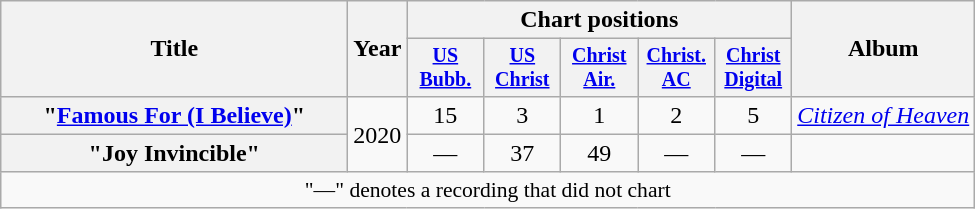<table class="wikitable plainrowheaders" style="text-align:center;">
<tr>
<th rowspan="2" style="width:14em;">Title</th>
<th rowspan="2">Year</th>
<th colspan="5">Chart positions</th>
<th rowspan="2">Album</th>
</tr>
<tr style="font-size:smaller;">
<th width="45"><a href='#'>US<br>Bubb.</a><br></th>
<th width="45"><a href='#'>US<br>Christ</a><br></th>
<th width="45"><a href='#'>Christ<br>Air.</a><br></th>
<th width="45"><a href='#'>Christ.<br>AC</a><br></th>
<th width="45"><a href='#'>Christ<br>Digital</a><br></th>
</tr>
<tr>
<th scope="row">"<a href='#'>Famous For (I Believe)</a>" <br></th>
<td rowspan="2">2020</td>
<td>15</td>
<td>3</td>
<td>1</td>
<td>2</td>
<td>5</td>
<td><em><a href='#'>Citizen of Heaven</a></em></td>
</tr>
<tr>
<th scope="row">"Joy Invincible" <br></th>
<td>—</td>
<td>37</td>
<td>49</td>
<td>—</td>
<td>—</td>
<td></td>
</tr>
<tr>
<td colspan="8" style="font-size:90%">"—" denotes a recording that did not chart</td>
</tr>
</table>
